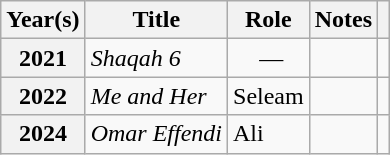<table class="wikitable plainrowheaders sortable"  style=font-size:100%>
<tr>
<th scope="col">Year(s)</th>
<th scope="col">Title</th>
<th scope="col" class="unsortable">Role</th>
<th scope="col" class="unsortable">Notes</th>
<th scope="col" class="unsortable"></th>
</tr>
<tr>
<th scope="row">2021</th>
<td><em>Shaqah 6</em></td>
<td align="center"> —</td>
<td></td>
<td style="text-align:center;"></td>
</tr>
<tr>
<th scope="row">2022</th>
<td><em>Me and Her</em></td>
<td>Seleam</td>
<td></td>
<td style="text-align:center;"></td>
</tr>
<tr>
<th scope="row">2024</th>
<td><em>Omar Effendi</em></td>
<td>Ali</td>
<td></td>
<td style="text-align:center;"></td>
</tr>
</table>
